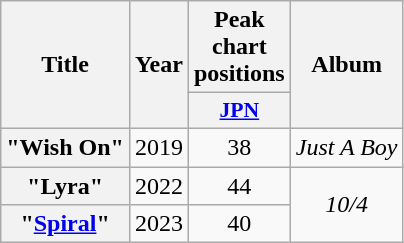<table class="wikitable plainrowheaders" style="text-align:center;">
<tr>
<th rowspan="2" scope="col">Title</th>
<th rowspan="2" scope="col">Year</th>
<th scope="col">Peak chart positions</th>
<th rowspan="2">Album</th>
</tr>
<tr>
<th scope="col" style="width:2.5em;font-size:90%;"><a href='#'>JPN</a><br></th>
</tr>
<tr>
<th scope="row">"Wish On"</th>
<td>2019</td>
<td>38</td>
<td><em>Just A Boy</em></td>
</tr>
<tr>
<th scope="row">"Lyra" </th>
<td>2022</td>
<td>44</td>
<td rowspan="2"><em>10/4</em></td>
</tr>
<tr>
<th scope="row">"<a href='#'>Spiral</a>"</th>
<td>2023</td>
<td>40</td>
</tr>
</table>
